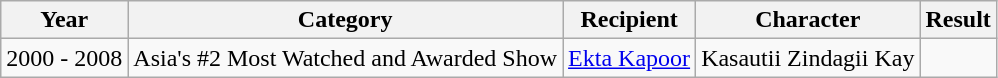<table class="wikitable sortable">
<tr>
<th>Year</th>
<th>Category</th>
<th>Recipient</th>
<th>Character</th>
<th>Result</th>
</tr>
<tr>
<td>2000 - 2008</td>
<td>Asia's #2 Most Watched and Awarded Show</td>
<td><a href='#'>Ekta Kapoor</a></td>
<td>Kasautii Zindagii Kay</td>
<td> </td>
</tr>
</table>
